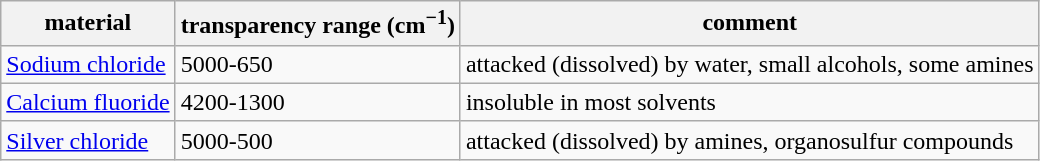<table class="wikitable">
<tr>
<th>material</th>
<th>transparency range (cm<sup>−1</sup>)</th>
<th>comment</th>
</tr>
<tr>
<td><a href='#'>Sodium chloride</a></td>
<td>5000-650</td>
<td>attacked (dissolved) by water, small alcohols, some amines</td>
</tr>
<tr>
<td><a href='#'>Calcium fluoride</a></td>
<td>4200-1300</td>
<td>insoluble in most solvents</td>
</tr>
<tr>
<td><a href='#'>Silver chloride</a></td>
<td>5000-500</td>
<td>attacked (dissolved) by amines, organosulfur compounds</td>
</tr>
</table>
